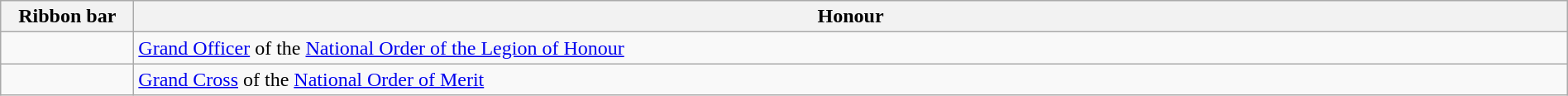<table class="wikitable"  style="width: 100%">
<tr>
<th style="width:100px;">Ribbon bar</th>
<th>Honour</th>
</tr>
<tr>
<td></td>
<td><a href='#'>Grand Officer</a> of the <a href='#'>National Order of the Legion of Honour</a></td>
</tr>
<tr>
<td></td>
<td><a href='#'>Grand Cross</a> of the <a href='#'>National Order of Merit</a></td>
</tr>
</table>
